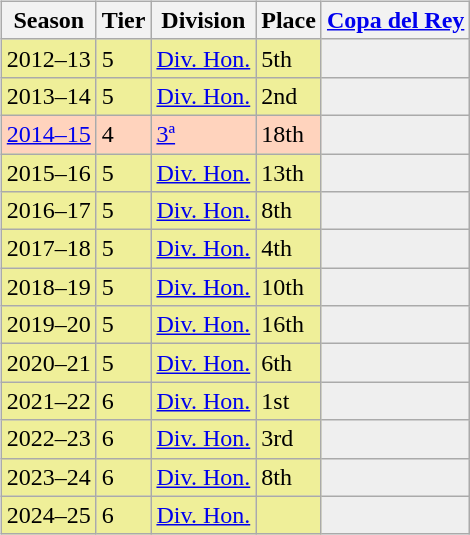<table>
<tr>
<td valign="top" width=0%><br><table class="wikitable">
<tr style="background:#f0f6fa;">
<th>Season</th>
<th>Tier</th>
<th>Division</th>
<th>Place</th>
<th><a href='#'>Copa del Rey</a></th>
</tr>
<tr>
<td style="background:#EFEF99;">2012–13</td>
<td style="background:#EFEF99;">5</td>
<td style="background:#EFEF99;"><a href='#'>Div. Hon.</a></td>
<td style="background:#EFEF99;">5th</td>
<th style="background:#efefef;"></th>
</tr>
<tr>
<td style="background:#EFEF99;">2013–14</td>
<td style="background:#EFEF99;">5</td>
<td style="background:#EFEF99;"><a href='#'>Div. Hon.</a></td>
<td style="background:#EFEF99;">2nd</td>
<th style="background:#efefef;"></th>
</tr>
<tr>
<td style="background:#FFD3BD;"><a href='#'>2014–15</a></td>
<td style="background:#FFD3BD;">4</td>
<td style="background:#FFD3BD;"><a href='#'>3ª</a></td>
<td style="background:#FFD3BD;">18th</td>
<th style="background:#efefef;"></th>
</tr>
<tr>
<td style="background:#EFEF99;">2015–16</td>
<td style="background:#EFEF99;">5</td>
<td style="background:#EFEF99;"><a href='#'>Div. Hon.</a></td>
<td style="background:#EFEF99;">13th</td>
<th style="background:#efefef;"></th>
</tr>
<tr>
<td style="background:#EFEF99;">2016–17</td>
<td style="background:#EFEF99;">5</td>
<td style="background:#EFEF99;"><a href='#'>Div. Hon.</a></td>
<td style="background:#EFEF99;">8th</td>
<th style="background:#efefef;"></th>
</tr>
<tr>
<td style="background:#EFEF99;">2017–18</td>
<td style="background:#EFEF99;">5</td>
<td style="background:#EFEF99;"><a href='#'>Div. Hon.</a></td>
<td style="background:#EFEF99;">4th</td>
<th style="background:#efefef;"></th>
</tr>
<tr>
<td style="background:#EFEF99;">2018–19</td>
<td style="background:#EFEF99;">5</td>
<td style="background:#EFEF99;"><a href='#'>Div. Hon.</a></td>
<td style="background:#EFEF99;">10th</td>
<th style="background:#efefef;"></th>
</tr>
<tr>
<td style="background:#EFEF99;">2019–20</td>
<td style="background:#EFEF99;">5</td>
<td style="background:#EFEF99;"><a href='#'>Div. Hon.</a></td>
<td style="background:#EFEF99;">16th</td>
<th style="background:#efefef;"></th>
</tr>
<tr>
<td style="background:#EFEF99;">2020–21</td>
<td style="background:#EFEF99;">5</td>
<td style="background:#EFEF99;"><a href='#'>Div. Hon.</a></td>
<td style="background:#EFEF99;">6th</td>
<th style="background:#efefef;"></th>
</tr>
<tr>
<td style="background:#EFEF99;">2021–22</td>
<td style="background:#EFEF99;">6</td>
<td style="background:#EFEF99;"><a href='#'>Div. Hon.</a></td>
<td style="background:#EFEF99;">1st</td>
<th style="background:#efefef;"></th>
</tr>
<tr>
<td style="background:#EFEF99;">2022–23</td>
<td style="background:#EFEF99;">6</td>
<td style="background:#EFEF99;"><a href='#'>Div. Hon.</a></td>
<td style="background:#EFEF99;">3rd</td>
<th style="background:#efefef;"></th>
</tr>
<tr>
<td style="background:#EFEF99;">2023–24</td>
<td style="background:#EFEF99;">6</td>
<td style="background:#EFEF99;"><a href='#'>Div. Hon.</a></td>
<td style="background:#EFEF99;">8th</td>
<th style="background:#efefef;"></th>
</tr>
<tr>
<td style="background:#EFEF99;">2024–25</td>
<td style="background:#EFEF99;">6</td>
<td style="background:#EFEF99;"><a href='#'>Div. Hon.</a></td>
<td style="background:#EFEF99;"></td>
<th style="background:#efefef;"></th>
</tr>
</table>
</td>
</tr>
</table>
